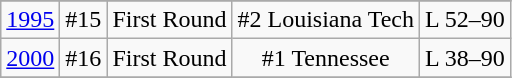<table class="wikitable" style="text-align:center">
<tr>
</tr>
<tr>
<td rowspan=1><a href='#'>1995</a></td>
<td>#15</td>
<td>First Round</td>
<td>#2 Louisiana Tech</td>
<td>L 52–90</td>
</tr>
<tr style="text-align:center;">
<td rowspan=1><a href='#'>2000</a></td>
<td>#16</td>
<td>First Round</td>
<td>#1 Tennessee</td>
<td>L 38–90</td>
</tr>
<tr style="text-align:center;">
</tr>
</table>
